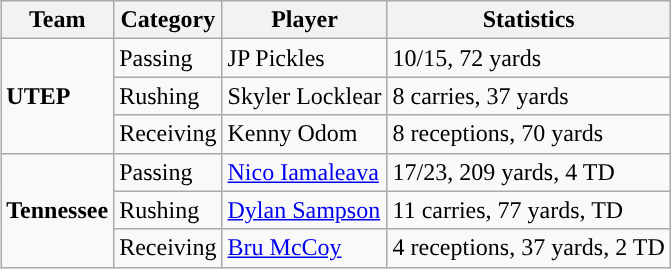<table class="wikitable" style="float: right;">
<tr>
<th>Team</th>
<th>Category</th>
<th>Player</th>
<th>Statistics</th>
</tr>
<tr>
<td rowspan=3><strong>UTEP</strong></td>
<td>Passing</td>
<td>JP Pickles</td>
<td>10/15, 72 yards</td>
</tr>
<tr>
<td>Rushing</td>
<td>Skyler Locklear</td>
<td>8 carries, 37 yards</td>
</tr>
<tr>
<td>Receiving</td>
<td>Kenny Odom</td>
<td>8 receptions, 70 yards</td>
</tr>
<tr>
<td rowspan=3><strong>Tennessee</strong></td>
<td>Passing</td>
<td><a href='#'>Nico Iamaleava</a></td>
<td>17/23, 209 yards, 4 TD</td>
</tr>
<tr>
<td>Rushing</td>
<td><a href='#'>Dylan Sampson</a></td>
<td>11 carries, 77 yards, TD</td>
</tr>
<tr>
<td>Receiving</td>
<td><a href='#'>Bru McCoy</a></td>
<td>4 receptions, 37 yards, 2 TD</td>
</tr>
</table>
